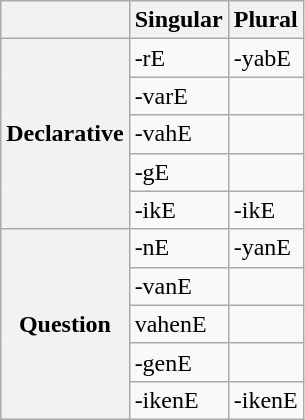<table class="wikitable">
<tr>
<th></th>
<th>Singular</th>
<th>Plural</th>
</tr>
<tr>
<th rowspan="5">Declarative</th>
<td>-rE</td>
<td>-yabE</td>
</tr>
<tr>
<td>-varE</td>
<td></td>
</tr>
<tr>
<td>-vahE</td>
<td></td>
</tr>
<tr>
<td>-gE</td>
<td></td>
</tr>
<tr>
<td>-ikE</td>
<td>-ikE</td>
</tr>
<tr>
<th rowspan="5">Question</th>
<td>-nE</td>
<td>-yanE</td>
</tr>
<tr>
<td>-vanE</td>
<td></td>
</tr>
<tr>
<td>vahenE</td>
<td></td>
</tr>
<tr>
<td>-genE</td>
<td></td>
</tr>
<tr>
<td>-ikenE</td>
<td>-ikenE</td>
</tr>
</table>
